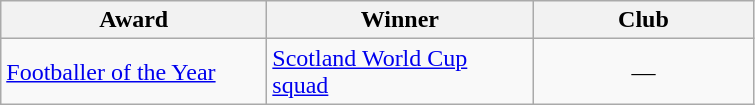<table class="wikitable">
<tr>
<th width=170>Award</th>
<th width=170>Winner</th>
<th width=140>Club</th>
</tr>
<tr>
<td><a href='#'>Footballer of the Year</a></td>
<td><a href='#'>Scotland World Cup squad</a></td>
<td align=center>—</td>
</tr>
</table>
